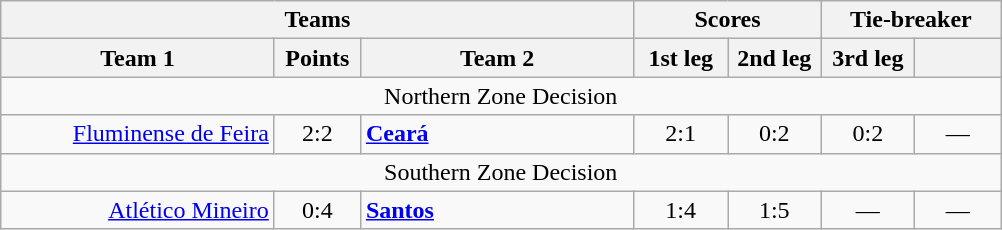<table class="wikitable" style="text-align:center;">
<tr>
<th colspan=3>Teams</th>
<th colspan=2>Scores</th>
<th colspan=2>Tie-breaker</th>
</tr>
<tr>
<th width="175">Team 1</th>
<th width="50">Points</th>
<th width="175">Team 2</th>
<th width="55">1st leg</th>
<th width="55">2nd leg</th>
<th width="55">3rd leg</th>
<th width="50"></th>
</tr>
<tr>
<td agin=center colspan="7">Northern Zone Decision</td>
</tr>
<tr>
<td align=right><a href='#'>Fluminense de Feira</a> </td>
<td>2:2</td>
<td align=left> <strong><a href='#'>Ceará</a></strong></td>
<td>2:1</td>
<td>0:2</td>
<td>0:2</td>
<td>—</td>
</tr>
<tr>
<td agin=center colspan="7">Southern Zone Decision</td>
</tr>
<tr>
<td align=right><a href='#'>Atlético Mineiro</a> </td>
<td>0:4</td>
<td align=left><strong><a href='#'>Santos</a></strong></td>
<td>1:4</td>
<td>1:5</td>
<td>—</td>
<td>—</td>
</tr>
</table>
